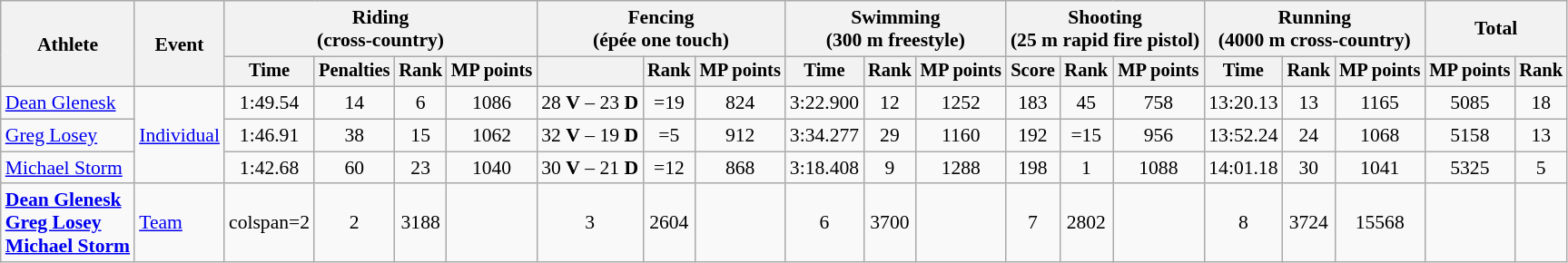<table class=wikitable style=font-size:90%;text-align:center>
<tr>
<th rowspan=2>Athlete</th>
<th rowspan=2>Event</th>
<th colspan=4>Riding<br>(cross-country)</th>
<th colspan=3>Fencing<br>(épée one touch)</th>
<th colspan=3>Swimming<br>(300 m freestyle)</th>
<th colspan=3>Shooting<br>(25 m rapid fire pistol)</th>
<th colspan=3>Running<br>(4000 m cross-country)</th>
<th colspan=2>Total</th>
</tr>
<tr style=font-size:95%>
<th>Time</th>
<th>Penalties</th>
<th>Rank</th>
<th>MP points</th>
<th></th>
<th>Rank</th>
<th>MP points</th>
<th>Time</th>
<th>Rank</th>
<th>MP points</th>
<th>Score</th>
<th>Rank</th>
<th>MP points</th>
<th>Time</th>
<th>Rank</th>
<th>MP points</th>
<th>MP points</th>
<th>Rank</th>
</tr>
<tr>
<td align=left><a href='#'>Dean Glenesk</a></td>
<td align=left rowspan=3><a href='#'>Individual</a></td>
<td>1:49.54</td>
<td>14</td>
<td>6</td>
<td>1086</td>
<td>28 <strong>V</strong> – 23 <strong>D</strong></td>
<td>=19</td>
<td>824</td>
<td>3:22.900</td>
<td>12</td>
<td>1252</td>
<td>183</td>
<td>45</td>
<td>758</td>
<td>13:20.13</td>
<td>13</td>
<td>1165</td>
<td>5085</td>
<td>18</td>
</tr>
<tr>
<td align=left><a href='#'>Greg Losey</a></td>
<td>1:46.91</td>
<td>38</td>
<td>15</td>
<td>1062</td>
<td>32 <strong>V</strong> – 19 <strong>D</strong></td>
<td>=5</td>
<td>912</td>
<td>3:34.277</td>
<td>29</td>
<td>1160</td>
<td>192</td>
<td>=15</td>
<td>956</td>
<td>13:52.24</td>
<td>24</td>
<td>1068</td>
<td>5158</td>
<td>13</td>
</tr>
<tr>
<td align=left><a href='#'>Michael Storm</a></td>
<td>1:42.68</td>
<td>60</td>
<td>23</td>
<td>1040</td>
<td>30 <strong>V</strong> – 21 <strong>D</strong></td>
<td>=12</td>
<td>868</td>
<td>3:18.408</td>
<td>9</td>
<td>1288</td>
<td>198</td>
<td>1</td>
<td>1088</td>
<td>14:01.18</td>
<td>30</td>
<td>1041</td>
<td>5325</td>
<td>5</td>
</tr>
<tr>
<td align=left><strong><a href='#'>Dean Glenesk</a><br><a href='#'>Greg Losey</a><br><a href='#'>Michael Storm</a></strong></td>
<td align=left><a href='#'>Team</a></td>
<td>colspan=2 </td>
<td>2</td>
<td>3188</td>
<td></td>
<td>3</td>
<td>2604</td>
<td></td>
<td>6</td>
<td>3700</td>
<td></td>
<td>7</td>
<td>2802</td>
<td></td>
<td>8</td>
<td>3724</td>
<td>15568</td>
<td></td>
</tr>
</table>
